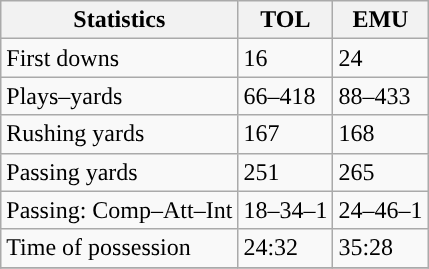<table class="wikitable" style="float: left;">
<tr>
<th>Statistics</th>
<th>TOL</th>
<th>EMU</th>
</tr>
<tr>
<td>First downs</td>
<td>16</td>
<td>24</td>
</tr>
<tr>
<td>Plays–yards</td>
<td>66–418</td>
<td>88–433</td>
</tr>
<tr>
<td>Rushing yards</td>
<td>167</td>
<td>168</td>
</tr>
<tr>
<td>Passing yards</td>
<td>251</td>
<td>265</td>
</tr>
<tr>
<td>Passing: Comp–Att–Int</td>
<td>18–34–1</td>
<td>24–46–1</td>
</tr>
<tr>
<td>Time of possession</td>
<td>24:32</td>
<td>35:28</td>
</tr>
<tr>
</tr>
</table>
